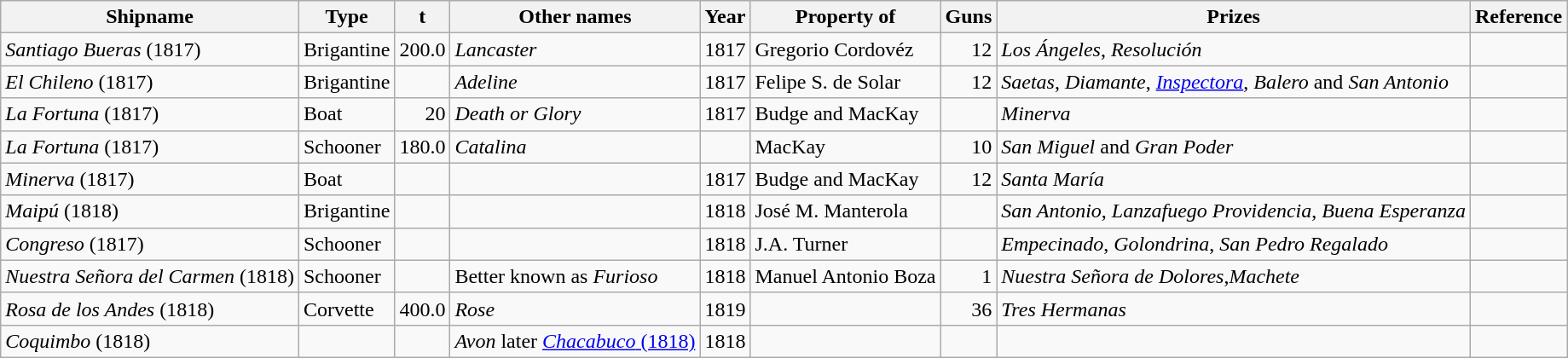<table class="wikitable" 95%;">
<tr>
<th>Shipname</th>
<th>Type</th>
<th>t</th>
<th>Other names</th>
<th>Year</th>
<th>Property of</th>
<th>Guns</th>
<th>Prizes</th>
<th>Reference</th>
</tr>
<tr valign="top">
<td><em>Santiago Bueras</em> (1817)</td>
<td>Brigantine</td>
<td style="text-align:right;">200.0</td>
<td><em>Lancaster</em></td>
<td style="text-align:right;">1817</td>
<td>Gregorio Cordovéz</td>
<td style="text-align:right;">12</td>
<td><em>Los Ángeles</em>, <em>Resolución</em></td>
<td></td>
</tr>
<tr valign="top">
<td><em>El Chileno</em> (1817)</td>
<td>Brigantine</td>
<td style="text-align:right;"></td>
<td><em>Adeline</em></td>
<td style="text-align:right;">1817</td>
<td>Felipe S. de Solar</td>
<td style="text-align:right;">12</td>
<td><em>Saetas</em>, <em>Diamante</em>, <a href='#'><em>Inspectora</em></a>, <em>Balero</em> and <em>San Antonio</em></td>
<td></td>
</tr>
<tr valign="top">
<td><em>La Fortuna</em> (1817)</td>
<td>Boat</td>
<td style="text-align:right;">20</td>
<td><em>Death or Glory</em></td>
<td style="text-align:right;">1817</td>
<td>Budge and MacKay</td>
<td style="text-align:right;"></td>
<td><em>Minerva</em></td>
<td></td>
</tr>
<tr valign="top">
<td><em>La Fortuna</em> (1817)</td>
<td>Schooner</td>
<td style="text-align:right;">180.0</td>
<td><em>Catalina</em></td>
<td style="text-align:right;"></td>
<td>MacKay</td>
<td style="text-align:right;">10</td>
<td><em>San Miguel</em> and <em>Gran Poder</em></td>
<td></td>
</tr>
<tr valign="top">
<td><em>Minerva</em> (1817)</td>
<td>Boat</td>
<td style="text-align:right;"></td>
<td></td>
<td style="text-align:right;">1817</td>
<td>Budge and MacKay</td>
<td style="text-align:right;">12</td>
<td><em>Santa María</em></td>
<td></td>
</tr>
<tr valign="top">
<td><em>Maipú</em> (1818)</td>
<td>Brigantine</td>
<td style="text-align:right;"></td>
<td></td>
<td style="text-align:right;">1818</td>
<td>José M. Manterola</td>
<td style="text-align:right;"></td>
<td><em>San Antonio</em>, <em>Lanzafuego Providencia</em>, <em>Buena Esperanza</em></td>
<td></td>
</tr>
<tr valign="top">
<td><em>Congreso</em> (1817)</td>
<td>Schooner</td>
<td style="text-align:right;"></td>
<td></td>
<td style="text-align:right;">1818</td>
<td>J.A. Turner</td>
<td style="text-align:right;"></td>
<td><em>Empecinado</em>, <em>Golondrina</em>, <em>San Pedro Regalado</em></td>
<td></td>
</tr>
<tr valign="top">
<td><em>Nuestra Señora del Carmen</em> (1818)</td>
<td>Schooner</td>
<td style="text-align:right;"></td>
<td>Better known as <em>Furioso</em></td>
<td style="text-align:right;">1818</td>
<td>Manuel Antonio Boza</td>
<td style="text-align:right;">1</td>
<td><em>Nuestra Señora de Dolores</em>,<em>Machete</em></td>
<td></td>
</tr>
<tr valign="top">
<td><em>Rosa de los Andes</em> (1818)</td>
<td>Corvette</td>
<td style="text-align:right;">400.0</td>
<td><em>Rose</em></td>
<td style="text-align:right;">1819</td>
<td></td>
<td style="text-align:right;">36</td>
<td><em>Tres Hermanas</em></td>
<td></td>
</tr>
<tr valign="top">
<td><em>Coquimbo</em> (1818)</td>
<td></td>
<td style="text-align:right;"></td>
<td><em>Avon</em> later <a href='#'><em>Chacabuco</em> (1818)</a></td>
<td style="text-align:right;">1818</td>
<td></td>
<td style="text-align:right;"></td>
<td></td>
<td></td>
</tr>
</table>
